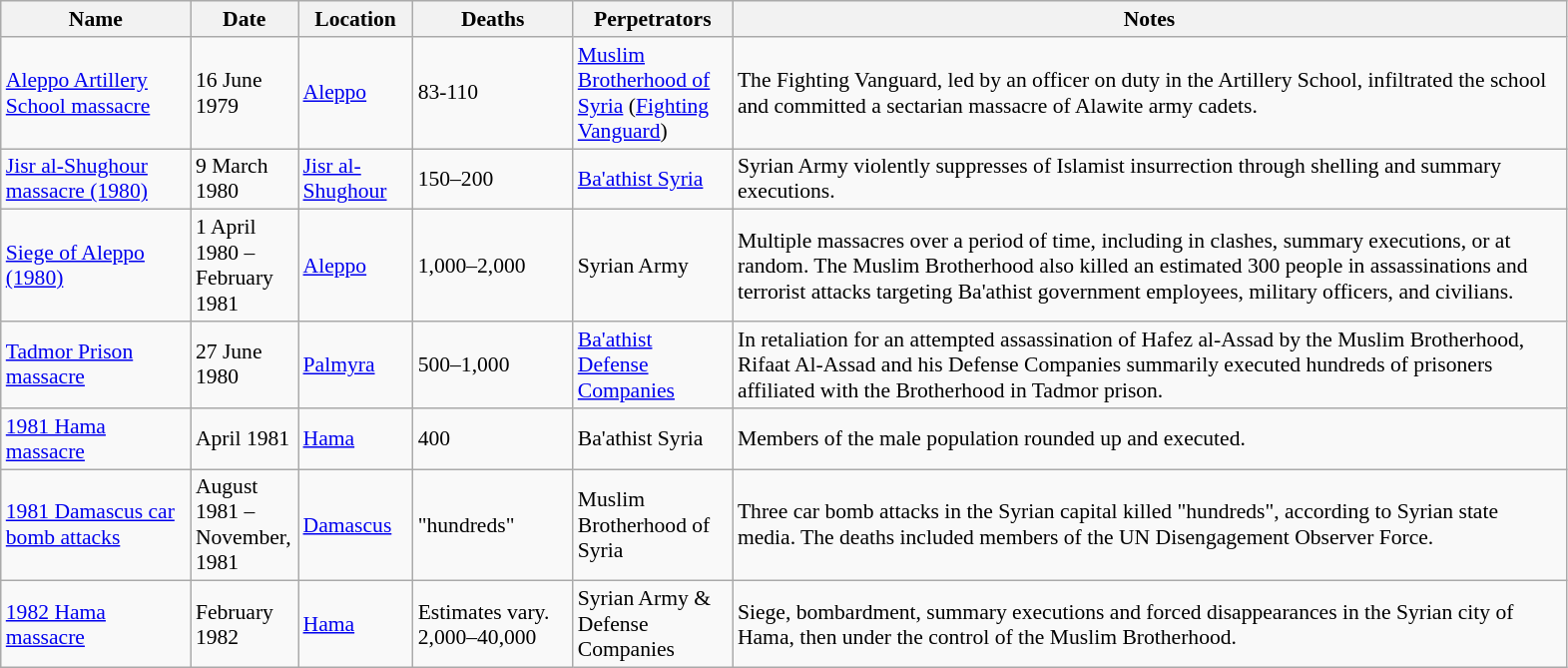<table class="sortable wikitable" style="font-size:90%;">
<tr>
<th style="width:120px;">Name</th>
<th style="width:65px;">Date</th>
<th style="width:70px;">Location</th>
<th style="width:100px;">Deaths</th>
<th style="width:100px;">Perpetrators</th>
<th class="unsortable" style="width:550px;">Notes</th>
</tr>
<tr>
<td><a href='#'>Aleppo Artillery School massacre</a></td>
<td>16 June 1979</td>
<td><a href='#'>Aleppo</a></td>
<td>83-110</td>
<td><a href='#'>Muslim Brotherhood of Syria</a> (<a href='#'>Fighting Vanguard</a>)</td>
<td>The Fighting Vanguard, led by an officer on duty in the Artillery School, infiltrated the school and committed a sectarian massacre of Alawite army cadets.</td>
</tr>
<tr>
<td><a href='#'>Jisr al-Shughour massacre (1980)</a></td>
<td>9 March 1980</td>
<td><a href='#'>Jisr al-Shughour</a></td>
<td>150–200</td>
<td><a href='#'>Ba'athist Syria</a></td>
<td>Syrian Army violently suppresses of Islamist insurrection through shelling and summary executions.</td>
</tr>
<tr>
<td><a href='#'>Siege of Aleppo (1980)</a></td>
<td>1 April 1980 – February 1981</td>
<td><a href='#'>Aleppo</a></td>
<td>1,000–2,000</td>
<td>Syrian Army</td>
<td>Multiple massacres over a period of time, including in clashes, summary executions, or at random. The Muslim Brotherhood also killed an estimated 300 people in assassinations and terrorist attacks targeting Ba'athist government employees, military officers, and civilians.</td>
</tr>
<tr>
<td><a href='#'>Tadmor Prison massacre</a></td>
<td>27 June 1980</td>
<td><a href='#'>Palmyra</a></td>
<td>500–1,000</td>
<td><a href='#'>Ba'athist Defense Companies</a></td>
<td>In retaliation for an attempted assassination of Hafez al-Assad by the Muslim Brotherhood, Rifaat Al-Assad and his Defense Companies summarily executed hundreds of prisoners affiliated with the Brotherhood in Tadmor prison.</td>
</tr>
<tr>
<td><a href='#'>1981 Hama massacre</a></td>
<td>April 1981</td>
<td><a href='#'>Hama</a></td>
<td>400</td>
<td>Ba'athist Syria</td>
<td>Members of the male population rounded up and executed.</td>
</tr>
<tr>
<td><a href='#'>1981 Damascus car bomb attacks</a></td>
<td>August 1981 – November, 1981</td>
<td><a href='#'>Damascus</a></td>
<td>"hundreds"</td>
<td>Muslim Brotherhood of Syria</td>
<td>Three car bomb attacks in the Syrian capital killed "hundreds", according to Syrian state media. The deaths included members of the UN Disengagement Observer Force.</td>
</tr>
<tr>
<td><a href='#'>1982 Hama massacre</a></td>
<td>February 1982</td>
<td><a href='#'>Hama</a></td>
<td>Estimates vary. 2,000–40,000</td>
<td>Syrian Army & Defense Companies</td>
<td>Siege, bombardment, summary executions and forced disappearances in the Syrian city of Hama, then under the control of the Muslim Brotherhood.</td>
</tr>
</table>
